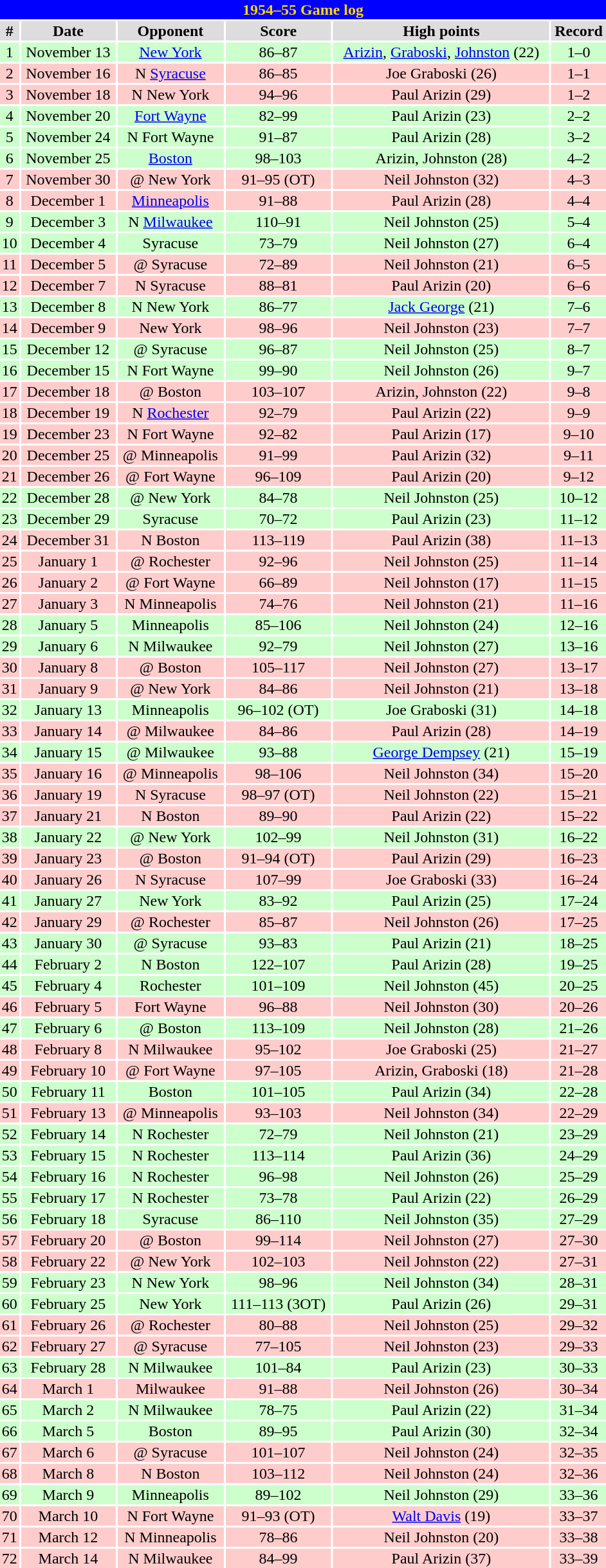<table class="toccolours collapsible" width=50% style="clear:both; margin:1.5em auto; text-align:center">
<tr>
<th colspan=11 style="background:#0000FF; color:#FFD700;">1954–55 Game log</th>
</tr>
<tr align="center" bgcolor="#dddddd">
<td><strong>#</strong></td>
<td><strong>Date</strong></td>
<td><strong>Opponent</strong></td>
<td><strong>Score</strong></td>
<td><strong>High points</strong></td>
<td><strong>Record</strong></td>
</tr>
<tr align="center" bgcolor="#ccffcc">
<td>1</td>
<td>November 13</td>
<td><a href='#'>New York</a></td>
<td>86–87</td>
<td><a href='#'>Arizin</a>, <a href='#'>Graboski</a>, <a href='#'>Johnston</a> (22)</td>
<td>1–0</td>
</tr>
<tr align="center" bgcolor="#ffcccc">
<td>2</td>
<td>November 16</td>
<td>N <a href='#'>Syracuse</a></td>
<td>86–85</td>
<td>Joe Graboski (26)</td>
<td>1–1</td>
</tr>
<tr align="center" bgcolor="#ffcccc">
<td>3</td>
<td>November 18</td>
<td>N New York</td>
<td>94–96</td>
<td>Paul Arizin (29)</td>
<td>1–2</td>
</tr>
<tr align="center" bgcolor="#ccffcc">
<td>4</td>
<td>November 20</td>
<td><a href='#'>Fort Wayne</a></td>
<td>82–99</td>
<td>Paul Arizin (23)</td>
<td>2–2</td>
</tr>
<tr align="center" bgcolor="#ccffcc">
<td>5</td>
<td>November 24</td>
<td>N Fort Wayne</td>
<td>91–87</td>
<td>Paul Arizin (28)</td>
<td>3–2</td>
</tr>
<tr align="center" bgcolor="#ccffcc">
<td>6</td>
<td>November 25</td>
<td><a href='#'>Boston</a></td>
<td>98–103</td>
<td>Arizin, Johnston (28)</td>
<td>4–2</td>
</tr>
<tr align="center" bgcolor="#ffcccc">
<td>7</td>
<td>November 30</td>
<td>@ New York</td>
<td>91–95 (OT)</td>
<td>Neil Johnston (32)</td>
<td>4–3</td>
</tr>
<tr align="center" bgcolor="#ffcccc">
<td>8</td>
<td>December 1</td>
<td><a href='#'>Minneapolis</a></td>
<td>91–88</td>
<td>Paul Arizin (28)</td>
<td>4–4</td>
</tr>
<tr align="center" bgcolor="#ccffcc">
<td>9</td>
<td>December 3</td>
<td>N <a href='#'>Milwaukee</a></td>
<td>110–91</td>
<td>Neil Johnston (25)</td>
<td>5–4</td>
</tr>
<tr align="center" bgcolor="#ccffcc">
<td>10</td>
<td>December 4</td>
<td>Syracuse</td>
<td>73–79</td>
<td>Neil Johnston (27)</td>
<td>6–4</td>
</tr>
<tr align="center" bgcolor="#ffcccc">
<td>11</td>
<td>December 5</td>
<td>@ Syracuse</td>
<td>72–89</td>
<td>Neil Johnston (21)</td>
<td>6–5</td>
</tr>
<tr align="center" bgcolor="#ffcccc">
<td>12</td>
<td>December 7</td>
<td>N Syracuse</td>
<td>88–81</td>
<td>Paul Arizin (20)</td>
<td>6–6</td>
</tr>
<tr align="center" bgcolor="#ccffcc">
<td>13</td>
<td>December 8</td>
<td>N New York</td>
<td>86–77</td>
<td><a href='#'>Jack George</a> (21)</td>
<td>7–6</td>
</tr>
<tr align="center" bgcolor="#ffcccc">
<td>14</td>
<td>December 9</td>
<td>New York</td>
<td>98–96</td>
<td>Neil Johnston (23)</td>
<td>7–7</td>
</tr>
<tr align="center" bgcolor="#ccffcc">
<td>15</td>
<td>December 12</td>
<td>@ Syracuse</td>
<td>96–87</td>
<td>Neil Johnston (25)</td>
<td>8–7</td>
</tr>
<tr align="center" bgcolor="#ccffcc">
<td>16</td>
<td>December 15</td>
<td>N Fort Wayne</td>
<td>99–90</td>
<td>Neil Johnston (26)</td>
<td>9–7</td>
</tr>
<tr align="center" bgcolor="#ffcccc">
<td>17</td>
<td>December 18</td>
<td>@ Boston</td>
<td>103–107</td>
<td>Arizin, Johnston (22)</td>
<td>9–8</td>
</tr>
<tr align="center" bgcolor="#ffcccc">
<td>18</td>
<td>December 19</td>
<td>N <a href='#'>Rochester</a></td>
<td>92–79</td>
<td>Paul Arizin (22)</td>
<td>9–9</td>
</tr>
<tr align="center" bgcolor="#ffcccc">
<td>19</td>
<td>December 23</td>
<td>N Fort Wayne</td>
<td>92–82</td>
<td>Paul Arizin (17)</td>
<td>9–10</td>
</tr>
<tr align="center" bgcolor="#ffcccc">
<td>20</td>
<td>December 25</td>
<td>@ Minneapolis</td>
<td>91–99</td>
<td>Paul Arizin (32)</td>
<td>9–11</td>
</tr>
<tr align="center" bgcolor="#ffcccc">
<td>21</td>
<td>December 26</td>
<td>@ Fort Wayne</td>
<td>96–109</td>
<td>Paul Arizin (20)</td>
<td>9–12</td>
</tr>
<tr align="center" bgcolor="#ccffcc">
<td>22</td>
<td>December 28</td>
<td>@ New York</td>
<td>84–78</td>
<td>Neil Johnston (25)</td>
<td>10–12</td>
</tr>
<tr align="center" bgcolor="#ccffcc">
<td>23</td>
<td>December 29</td>
<td>Syracuse</td>
<td>70–72</td>
<td>Paul Arizin (23)</td>
<td>11–12</td>
</tr>
<tr align="center" bgcolor="#ffcccc">
<td>24</td>
<td>December 31</td>
<td>N Boston</td>
<td>113–119</td>
<td>Paul Arizin (38)</td>
<td>11–13</td>
</tr>
<tr align="center" bgcolor="#ffcccc">
<td>25</td>
<td>January 1</td>
<td>@ Rochester</td>
<td>92–96</td>
<td>Neil Johnston (25)</td>
<td>11–14</td>
</tr>
<tr align="center" bgcolor="#ffcccc">
<td>26</td>
<td>January 2</td>
<td>@ Fort Wayne</td>
<td>66–89</td>
<td>Neil Johnston (17)</td>
<td>11–15</td>
</tr>
<tr align="center" bgcolor="#ffcccc">
<td>27</td>
<td>January 3</td>
<td>N Minneapolis</td>
<td>74–76</td>
<td>Neil Johnston (21)</td>
<td>11–16</td>
</tr>
<tr align="center" bgcolor="#ccffcc">
<td>28</td>
<td>January 5</td>
<td>Minneapolis</td>
<td>85–106</td>
<td>Neil Johnston (24)</td>
<td>12–16</td>
</tr>
<tr align="center" bgcolor="#ccffcc">
<td>29</td>
<td>January 6</td>
<td>N Milwaukee</td>
<td>92–79</td>
<td>Neil Johnston (27)</td>
<td>13–16</td>
</tr>
<tr align="center" bgcolor="#ffcccc">
<td>30</td>
<td>January 8</td>
<td>@ Boston</td>
<td>105–117</td>
<td>Neil Johnston (27)</td>
<td>13–17</td>
</tr>
<tr align="center" bgcolor="#ffcccc">
<td>31</td>
<td>January 9</td>
<td>@ New York</td>
<td>84–86</td>
<td>Neil Johnston (21)</td>
<td>13–18</td>
</tr>
<tr align="center" bgcolor="#ccffcc">
<td>32</td>
<td>January 13</td>
<td>Minneapolis</td>
<td>96–102 (OT)</td>
<td>Joe Graboski (31)</td>
<td>14–18</td>
</tr>
<tr align="center" bgcolor="#ffcccc">
<td>33</td>
<td>January 14</td>
<td>@ Milwaukee</td>
<td>84–86</td>
<td>Paul Arizin (28)</td>
<td>14–19</td>
</tr>
<tr align="center" bgcolor="#ccffcc">
<td>34</td>
<td>January 15</td>
<td>@ Milwaukee</td>
<td>93–88</td>
<td><a href='#'>George Dempsey</a> (21)</td>
<td>15–19</td>
</tr>
<tr align="center" bgcolor="#ffcccc">
<td>35</td>
<td>January 16</td>
<td>@ Minneapolis</td>
<td>98–106</td>
<td>Neil Johnston (34)</td>
<td>15–20</td>
</tr>
<tr align="center" bgcolor="#ffcccc">
<td>36</td>
<td>January 19</td>
<td>N Syracuse</td>
<td>98–97 (OT)</td>
<td>Neil Johnston (22)</td>
<td>15–21</td>
</tr>
<tr align="center" bgcolor="#ffcccc">
<td>37</td>
<td>January 21</td>
<td>N Boston</td>
<td>89–90</td>
<td>Paul Arizin (22)</td>
<td>15–22</td>
</tr>
<tr align="center" bgcolor="#ccffcc">
<td>38</td>
<td>January 22</td>
<td>@ New York</td>
<td>102–99</td>
<td>Neil Johnston (31)</td>
<td>16–22</td>
</tr>
<tr align="center" bgcolor="#ffcccc">
<td>39</td>
<td>January 23</td>
<td>@ Boston</td>
<td>91–94 (OT)</td>
<td>Paul Arizin (29)</td>
<td>16–23</td>
</tr>
<tr align="center" bgcolor="#ffcccc">
<td>40</td>
<td>January 26</td>
<td>N Syracuse</td>
<td>107–99</td>
<td>Joe Graboski (33)</td>
<td>16–24</td>
</tr>
<tr align="center" bgcolor="#ccffcc">
<td>41</td>
<td>January 27</td>
<td>New York</td>
<td>83–92</td>
<td>Paul Arizin (25)</td>
<td>17–24</td>
</tr>
<tr align="center" bgcolor="#ffcccc">
<td>42</td>
<td>January 29</td>
<td>@ Rochester</td>
<td>85–87</td>
<td>Neil Johnston (26)</td>
<td>17–25</td>
</tr>
<tr align="center" bgcolor="#ccffcc">
<td>43</td>
<td>January 30</td>
<td>@ Syracuse</td>
<td>93–83</td>
<td>Paul Arizin (21)</td>
<td>18–25</td>
</tr>
<tr align="center" bgcolor="#ccffcc">
<td>44</td>
<td>February 2</td>
<td>N Boston</td>
<td>122–107</td>
<td>Paul Arizin (28)</td>
<td>19–25</td>
</tr>
<tr align="center" bgcolor="#ccffcc">
<td>45</td>
<td>February 4</td>
<td>Rochester</td>
<td>101–109</td>
<td>Neil Johnston (45)</td>
<td>20–25</td>
</tr>
<tr align="center" bgcolor="#ffcccc">
<td>46</td>
<td>February 5</td>
<td>Fort Wayne</td>
<td>96–88</td>
<td>Neil Johnston (30)</td>
<td>20–26</td>
</tr>
<tr align="center" bgcolor="#ccffcc">
<td>47</td>
<td>February 6</td>
<td>@ Boston</td>
<td>113–109</td>
<td>Neil Johnston (28)</td>
<td>21–26</td>
</tr>
<tr align="center" bgcolor="#ffcccc">
<td>48</td>
<td>February 8</td>
<td>N Milwaukee</td>
<td>95–102</td>
<td>Joe Graboski (25)</td>
<td>21–27</td>
</tr>
<tr align="center" bgcolor="#ffcccc">
<td>49</td>
<td>February 10</td>
<td>@ Fort Wayne</td>
<td>97–105</td>
<td>Arizin, Graboski (18)</td>
<td>21–28</td>
</tr>
<tr align="center" bgcolor="#ccffcc">
<td>50</td>
<td>February 11</td>
<td>Boston</td>
<td>101–105</td>
<td>Paul Arizin (34)</td>
<td>22–28</td>
</tr>
<tr align="center" bgcolor="#ffcccc">
<td>51</td>
<td>February 13</td>
<td>@ Minneapolis</td>
<td>93–103</td>
<td>Neil Johnston (34)</td>
<td>22–29</td>
</tr>
<tr align="center" bgcolor="#ccffcc">
<td>52</td>
<td>February 14</td>
<td>N Rochester</td>
<td>72–79</td>
<td>Neil Johnston (21)</td>
<td>23–29</td>
</tr>
<tr align="center" bgcolor="#ccffcc">
<td>53</td>
<td>February 15</td>
<td>N Rochester</td>
<td>113–114</td>
<td>Paul Arizin (36)</td>
<td>24–29</td>
</tr>
<tr align="center" bgcolor="#ccffcc">
<td>54</td>
<td>February 16</td>
<td>N Rochester</td>
<td>96–98</td>
<td>Neil Johnston (26)</td>
<td>25–29</td>
</tr>
<tr align="center" bgcolor="#ccffcc">
<td>55</td>
<td>February 17</td>
<td>N Rochester</td>
<td>73–78</td>
<td>Paul Arizin (22)</td>
<td>26–29</td>
</tr>
<tr align="center" bgcolor="#ccffcc">
<td>56</td>
<td>February 18</td>
<td>Syracuse</td>
<td>86–110</td>
<td>Neil Johnston (35)</td>
<td>27–29</td>
</tr>
<tr align="center" bgcolor="#ffcccc">
<td>57</td>
<td>February 20</td>
<td>@ Boston</td>
<td>99–114</td>
<td>Neil Johnston (27)</td>
<td>27–30</td>
</tr>
<tr align="center" bgcolor="#ffcccc">
<td>58</td>
<td>February 22</td>
<td>@ New York</td>
<td>102–103</td>
<td>Neil Johnston (22)</td>
<td>27–31</td>
</tr>
<tr align="center" bgcolor="#ccffcc">
<td>59</td>
<td>February 23</td>
<td>N New York</td>
<td>98–96</td>
<td>Neil Johnston (34)</td>
<td>28–31</td>
</tr>
<tr align="center" bgcolor="#ccffcc">
<td>60</td>
<td>February 25</td>
<td>New York</td>
<td>111–113 (3OT)</td>
<td>Paul Arizin (26)</td>
<td>29–31</td>
</tr>
<tr align="center" bgcolor="#ffcccc">
<td>61</td>
<td>February 26</td>
<td>@ Rochester</td>
<td>80–88</td>
<td>Neil Johnston (25)</td>
<td>29–32</td>
</tr>
<tr align="center" bgcolor="#ffcccc">
<td>62</td>
<td>February 27</td>
<td>@ Syracuse</td>
<td>77–105</td>
<td>Neil Johnston (23)</td>
<td>29–33</td>
</tr>
<tr align="center" bgcolor="#ccffcc">
<td>63</td>
<td>February 28</td>
<td>N Milwaukee</td>
<td>101–84</td>
<td>Paul Arizin (23)</td>
<td>30–33</td>
</tr>
<tr align="center" bgcolor="#ffcccc">
<td>64</td>
<td>March 1</td>
<td>Milwaukee</td>
<td>91–88</td>
<td>Neil Johnston (26)</td>
<td>30–34</td>
</tr>
<tr align="center" bgcolor="#ccffcc">
<td>65</td>
<td>March 2</td>
<td>N Milwaukee</td>
<td>78–75</td>
<td>Paul Arizin (22)</td>
<td>31–34</td>
</tr>
<tr align="center" bgcolor="#ccffcc">
<td>66</td>
<td>March 5</td>
<td>Boston</td>
<td>89–95</td>
<td>Paul Arizin (30)</td>
<td>32–34</td>
</tr>
<tr align="center" bgcolor="#ffcccc">
<td>67</td>
<td>March 6</td>
<td>@ Syracuse</td>
<td>101–107</td>
<td>Neil Johnston (24)</td>
<td>32–35</td>
</tr>
<tr align="center" bgcolor="#ffcccc">
<td>68</td>
<td>March 8</td>
<td>N Boston</td>
<td>103–112</td>
<td>Neil Johnston (24)</td>
<td>32–36</td>
</tr>
<tr align="center" bgcolor="#ccffcc">
<td>69</td>
<td>March 9</td>
<td>Minneapolis</td>
<td>89–102</td>
<td>Neil Johnston (29)</td>
<td>33–36</td>
</tr>
<tr align="center" bgcolor="#ffcccc">
<td>70</td>
<td>March 10</td>
<td>N Fort Wayne</td>
<td>91–93 (OT)</td>
<td><a href='#'>Walt Davis</a> (19)</td>
<td>33–37</td>
</tr>
<tr align="center" bgcolor="#ffcccc">
<td>71</td>
<td>March 12</td>
<td>N Minneapolis</td>
<td>78–86</td>
<td>Neil Johnston (20)</td>
<td>33–38</td>
</tr>
<tr align="center" bgcolor="#ffcccc">
<td>72</td>
<td>March 14</td>
<td>N Milwaukee</td>
<td>84–99</td>
<td>Paul Arizin (37)</td>
<td>33–39</td>
</tr>
</table>
